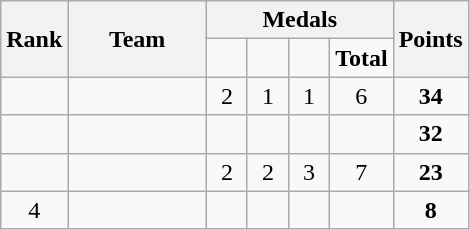<table class="wikitable">
<tr>
<th rowspan=2>Rank</th>
<th style="width:85px;" rowspan="2">Team</th>
<th colspan=4>Medals</th>
<th rowspan=2>Points</th>
</tr>
<tr>
<td style="width:20px; text-align:center;"></td>
<td style="width:20px; text-align:center;"></td>
<td style="width:20px; text-align:center;"></td>
<td><strong>Total</strong></td>
</tr>
<tr>
<td align=center></td>
<td></td>
<td align=center>2</td>
<td align=center>1</td>
<td align=center>1</td>
<td align=center>6</td>
<td align=center><strong>34</strong></td>
</tr>
<tr>
<td align=center></td>
<td></td>
<td align=center></td>
<td align=center></td>
<td align=center></td>
<td align=center></td>
<td align=center><strong>32</strong></td>
</tr>
<tr>
<td align=center></td>
<td><strong></strong></td>
<td align=center>2</td>
<td align=center>2</td>
<td align=center>3</td>
<td align=center>7</td>
<td align=center><strong>23</strong></td>
</tr>
<tr>
<td align=center>4</td>
<td></td>
<td align=center></td>
<td align=center></td>
<td align=center></td>
<td align=center></td>
<td align=center><strong>8</strong></td>
</tr>
</table>
